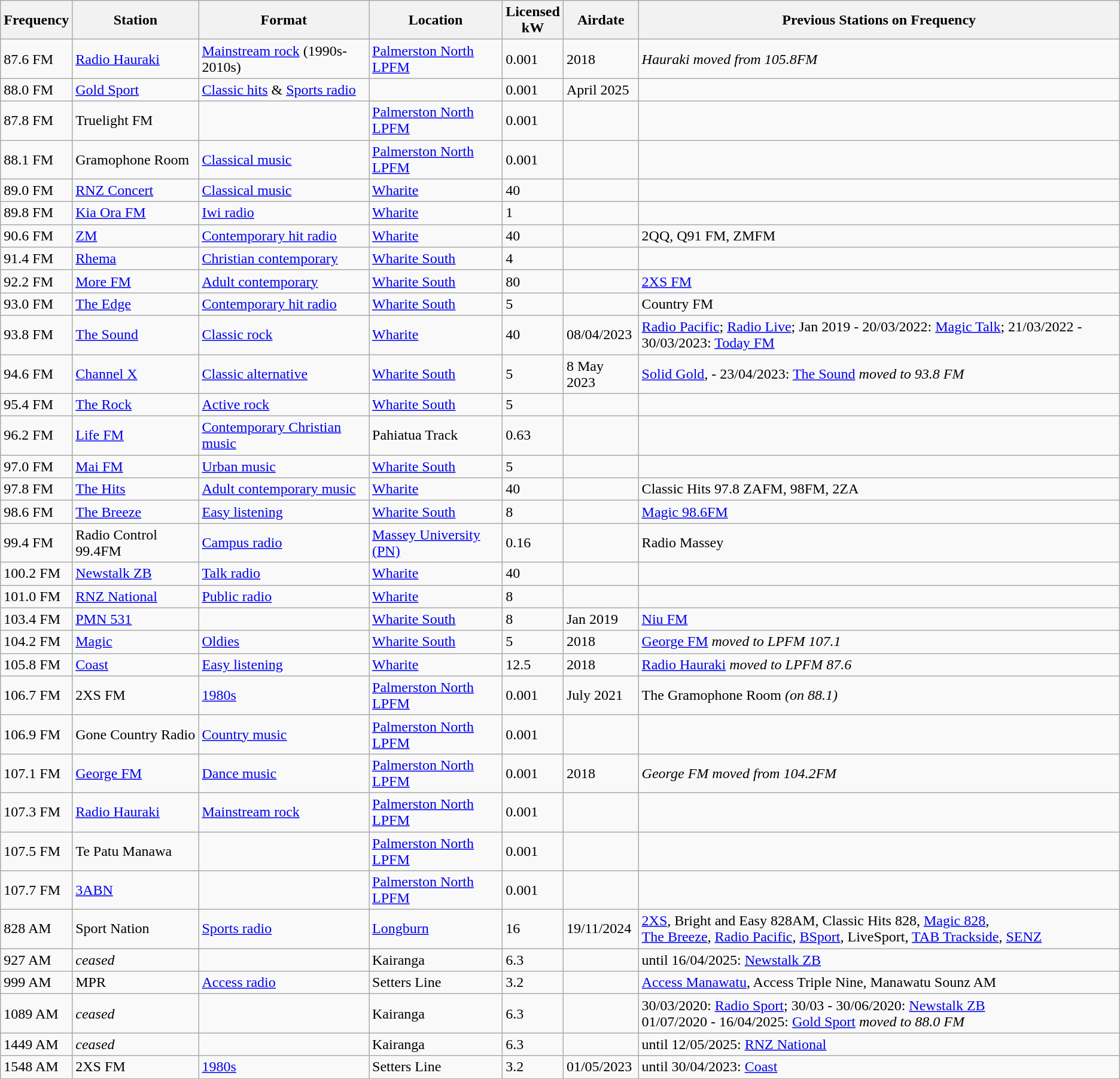<table class="wikitable sortable defaultleft col5right">
<tr>
<th scope="col">Frequency<br></th>
<th scope="col">Station</th>
<th scope="col">Format</th>
<th scope="col">Location</th>
<th scope="col">Licensed<br>kW</th>
<th scope="col">Airdate</th>
<th scope="col">Previous Stations on Frequency</th>
</tr>
<tr>
<td>87.6 FM</td>
<td><a href='#'>Radio Hauraki</a></td>
<td><a href='#'>Mainstream rock</a> (1990s-2010s)</td>
<td><a href='#'>Palmerston North</a> <a href='#'>LPFM</a></td>
<td>0.001</td>
<td>2018</td>
<td><em>Hauraki moved from 105.8FM</em></td>
</tr>
<tr>
<td>88.0 FM</td>
<td><a href='#'>Gold Sport</a></td>
<td><a href='#'>Classic hits</a> & <a href='#'>Sports radio</a></td>
<td></td>
<td>0.001</td>
<td>April 2025</td>
<td></td>
</tr>
<tr>
<td>87.8 FM</td>
<td>Truelight FM</td>
<td></td>
<td><a href='#'>Palmerston North</a> <a href='#'>LPFM</a></td>
<td>0.001</td>
<td></td>
<td></td>
</tr>
<tr>
<td>88.1 FM</td>
<td>Gramophone Room</td>
<td><a href='#'>Classical music</a></td>
<td><a href='#'>Palmerston North</a> <a href='#'>LPFM</a></td>
<td>0.001</td>
<td></td>
<td></td>
</tr>
<tr>
<td>89.0 FM</td>
<td><a href='#'>RNZ Concert</a></td>
<td><a href='#'>Classical music</a></td>
<td><a href='#'>Wharite</a></td>
<td>40</td>
<td></td>
<td></td>
</tr>
<tr>
<td>89.8 FM</td>
<td><a href='#'>Kia Ora FM</a></td>
<td><a href='#'>Iwi radio</a></td>
<td><a href='#'>Wharite</a></td>
<td>1</td>
<td></td>
<td></td>
</tr>
<tr>
<td>90.6 FM</td>
<td><a href='#'>ZM</a></td>
<td><a href='#'>Contemporary hit radio</a></td>
<td><a href='#'>Wharite</a></td>
<td>40</td>
<td></td>
<td>2QQ, Q91 FM, ZMFM</td>
</tr>
<tr>
<td>91.4 FM</td>
<td><a href='#'>Rhema</a></td>
<td><a href='#'>Christian contemporary</a></td>
<td><a href='#'>Wharite South</a></td>
<td>4</td>
<td></td>
<td></td>
</tr>
<tr>
<td>92.2 FM</td>
<td><a href='#'>More FM</a></td>
<td><a href='#'>Adult contemporary</a></td>
<td><a href='#'>Wharite South</a></td>
<td>80</td>
<td></td>
<td><a href='#'>2XS FM</a></td>
</tr>
<tr>
<td>93.0 FM</td>
<td><a href='#'>The Edge</a></td>
<td><a href='#'>Contemporary hit radio</a></td>
<td><a href='#'>Wharite South</a></td>
<td>5</td>
<td></td>
<td>Country FM</td>
</tr>
<tr>
<td>93.8 FM</td>
<td><a href='#'>The Sound</a></td>
<td><a href='#'>Classic rock</a></td>
<td><a href='#'>Wharite</a></td>
<td>40</td>
<td>08/04/2023</td>
<td><a href='#'>Radio Pacific</a>; <a href='#'>Radio Live</a>; Jan 2019 - 20/03/2022: <a href='#'>Magic Talk</a>; 21/03/2022 - 30/03/2023: <a href='#'>Today FM</a></td>
</tr>
<tr>
<td>94.6 FM</td>
<td><a href='#'>Channel X</a></td>
<td><a href='#'>Classic alternative</a></td>
<td><a href='#'>Wharite South</a></td>
<td>5</td>
<td>8 May 2023</td>
<td><a href='#'>Solid Gold</a>, - 23/04/2023: <a href='#'>The Sound</a> <em>moved to 93.8 FM</em></td>
</tr>
<tr>
<td>95.4 FM</td>
<td><a href='#'>The Rock</a></td>
<td><a href='#'>Active rock</a></td>
<td><a href='#'>Wharite South</a></td>
<td>5</td>
<td></td>
<td></td>
</tr>
<tr>
<td>96.2 FM</td>
<td><a href='#'>Life FM</a></td>
<td><a href='#'>Contemporary Christian music</a></td>
<td>Pahiatua Track</td>
<td>0.63</td>
<td></td>
<td></td>
</tr>
<tr>
<td>97.0 FM</td>
<td><a href='#'>Mai FM</a></td>
<td><a href='#'>Urban music</a></td>
<td><a href='#'>Wharite South</a></td>
<td>5</td>
<td></td>
<td></td>
</tr>
<tr>
<td>97.8 FM</td>
<td><a href='#'>The Hits</a></td>
<td><a href='#'>Adult contemporary music</a></td>
<td><a href='#'>Wharite</a></td>
<td>40</td>
<td></td>
<td>Classic Hits 97.8 ZAFM, 98FM, 2ZA</td>
</tr>
<tr>
<td>98.6 FM</td>
<td><a href='#'>The Breeze</a></td>
<td><a href='#'>Easy listening</a></td>
<td><a href='#'>Wharite South</a></td>
<td>8</td>
<td></td>
<td><a href='#'>Magic 98.6FM</a></td>
</tr>
<tr>
<td>99.4 FM</td>
<td>Radio Control 99.4FM</td>
<td><a href='#'>Campus radio</a></td>
<td><a href='#'>Massey University (PN)</a></td>
<td>0.16</td>
<td></td>
<td>Radio Massey</td>
</tr>
<tr>
<td>100.2 FM</td>
<td><a href='#'>Newstalk ZB</a></td>
<td><a href='#'>Talk radio</a></td>
<td><a href='#'>Wharite</a></td>
<td>40</td>
<td></td>
<td></td>
</tr>
<tr>
<td>101.0 FM</td>
<td><a href='#'>RNZ National</a></td>
<td><a href='#'>Public radio</a></td>
<td><a href='#'>Wharite</a></td>
<td>8</td>
<td></td>
<td></td>
</tr>
<tr>
<td>103.4 FM</td>
<td><a href='#'>PMN 531</a></td>
<td></td>
<td><a href='#'>Wharite South</a></td>
<td>8</td>
<td>Jan 2019</td>
<td><a href='#'>Niu FM</a></td>
</tr>
<tr>
<td>104.2 FM</td>
<td><a href='#'>Magic</a></td>
<td><a href='#'>Oldies</a></td>
<td><a href='#'>Wharite South</a></td>
<td>5</td>
<td>2018</td>
<td><a href='#'>George FM</a> <em>moved to LPFM 107.1</em></td>
</tr>
<tr>
<td>105.8 FM</td>
<td><a href='#'>Coast</a></td>
<td><a href='#'>Easy listening</a></td>
<td><a href='#'>Wharite</a></td>
<td>12.5</td>
<td>2018</td>
<td><a href='#'>Radio Hauraki</a> <em>moved to LPFM 87.6</em></td>
</tr>
<tr>
<td>106.7 FM</td>
<td>2XS FM</td>
<td><a href='#'>1980s</a></td>
<td><a href='#'>Palmerston North</a> <a href='#'>LPFM</a></td>
<td>0.001</td>
<td>July 2021</td>
<td>The Gramophone Room <em>(on 88.1)</em></td>
</tr>
<tr>
<td>106.9 FM</td>
<td>Gone Country Radio</td>
<td><a href='#'>Country music</a></td>
<td><a href='#'>Palmerston North</a> <a href='#'>LPFM</a></td>
<td>0.001</td>
<td></td>
<td></td>
</tr>
<tr>
<td>107.1 FM</td>
<td><a href='#'>George FM</a></td>
<td><a href='#'>Dance music</a></td>
<td><a href='#'>Palmerston North</a> <a href='#'>LPFM</a></td>
<td>0.001</td>
<td>2018</td>
<td><em>George FM moved from 104.2FM</em></td>
</tr>
<tr>
<td>107.3 FM</td>
<td><a href='#'>Radio Hauraki</a></td>
<td><a href='#'>Mainstream rock</a></td>
<td><a href='#'>Palmerston North</a> <a href='#'>LPFM</a></td>
<td>0.001</td>
<td></td>
<td></td>
</tr>
<tr>
<td>107.5 FM</td>
<td>Te Patu Manawa</td>
<td></td>
<td><a href='#'>Palmerston North</a> <a href='#'>LPFM</a></td>
<td>0.001</td>
<td></td>
<td></td>
</tr>
<tr>
<td>107.7 FM</td>
<td><a href='#'>3ABN</a></td>
<td></td>
<td><a href='#'>Palmerston North</a> <a href='#'>LPFM</a></td>
<td>0.001</td>
<td></td>
<td></td>
</tr>
<tr>
<td>828 AM</td>
<td>Sport Nation</td>
<td><a href='#'>Sports radio</a></td>
<td><a href='#'>Longburn</a></td>
<td>16</td>
<td>19/11/2024</td>
<td><a href='#'>2XS</a>, Bright and Easy 828AM, Classic Hits 828, <a href='#'>Magic 828</a>, <br><a href='#'>The Breeze</a>, <a href='#'>Radio Pacific</a>, <a href='#'>BSport</a>, LiveSport, <a href='#'>TAB Trackside</a>, <a href='#'>SENZ</a></td>
</tr>
<tr>
<td>927 AM</td>
<td><em>ceased</em></td>
<td></td>
<td>Kairanga</td>
<td>6.3</td>
<td></td>
<td>until 16/04/2025: <a href='#'>Newstalk ZB</a></td>
</tr>
<tr>
<td>999 AM</td>
<td>MPR</td>
<td><a href='#'>Access radio</a></td>
<td>Setters Line</td>
<td>3.2</td>
<td></td>
<td><a href='#'>Access Manawatu</a>, Access Triple Nine, Manawatu Sounz AM</td>
</tr>
<tr>
<td>1089 AM</td>
<td><em>ceased</em></td>
<td></td>
<td>Kairanga</td>
<td>6.3</td>
<td></td>
<td>30/03/2020: <a href='#'>Radio Sport</a>; 30/03 - 30/06/2020: <a href='#'>Newstalk ZB</a> <br> 01/07/2020 - 16/04/2025: <a href='#'>Gold Sport</a> <em>moved to 88.0 FM</em></td>
</tr>
<tr>
<td>1449 AM</td>
<td><em>ceased</em></td>
<td></td>
<td>Kairanga</td>
<td>6.3</td>
<td></td>
<td>until 12/05/2025: <a href='#'>RNZ National</a></td>
</tr>
<tr>
<td>1548 AM</td>
<td>2XS FM</td>
<td><a href='#'>1980s</a></td>
<td>Setters Line</td>
<td>3.2</td>
<td>01/05/2023</td>
<td>until 30/04/2023: <a href='#'>Coast</a></td>
</tr>
</table>
